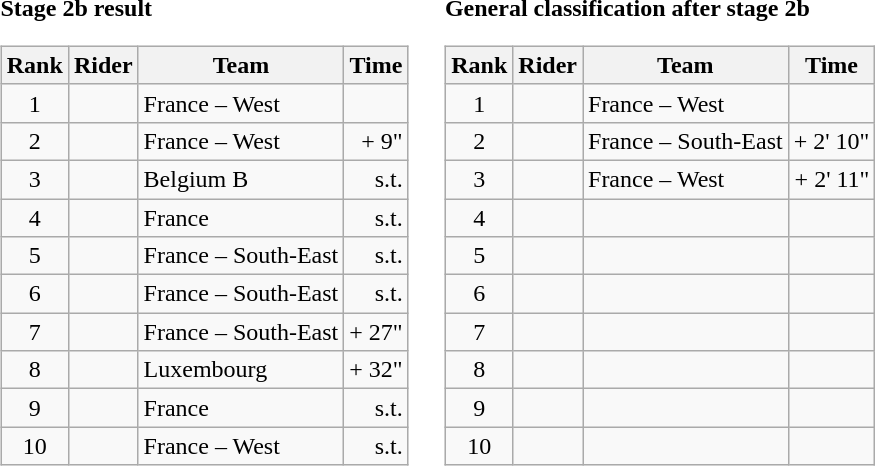<table>
<tr>
<td><strong>Stage 2b result</strong><br><table class="wikitable">
<tr>
<th scope="col">Rank</th>
<th scope="col">Rider</th>
<th scope="col">Team</th>
<th scope="col">Time</th>
</tr>
<tr>
<td style="text-align:center;">1</td>
<td></td>
<td>France – West</td>
<td style="text-align:right;"></td>
</tr>
<tr>
<td style="text-align:center;">2</td>
<td></td>
<td>France – West</td>
<td style="text-align:right;">+ 9"</td>
</tr>
<tr>
<td style="text-align:center;">3</td>
<td></td>
<td>Belgium B</td>
<td style="text-align:right;">s.t.</td>
</tr>
<tr>
<td style="text-align:center;">4</td>
<td></td>
<td>France</td>
<td style="text-align:right;">s.t.</td>
</tr>
<tr>
<td style="text-align:center;">5</td>
<td></td>
<td>France – South-East</td>
<td style="text-align:right;">s.t.</td>
</tr>
<tr>
<td style="text-align:center;">6</td>
<td></td>
<td>France – South-East</td>
<td style="text-align:right;">s.t.</td>
</tr>
<tr>
<td style="text-align:center;">7</td>
<td></td>
<td>France – South-East</td>
<td style="text-align:right;">+ 27"</td>
</tr>
<tr>
<td style="text-align:center;">8</td>
<td></td>
<td>Luxembourg</td>
<td style="text-align:right;">+ 32"</td>
</tr>
<tr>
<td style="text-align:center;">9</td>
<td></td>
<td>France</td>
<td style="text-align:right;">s.t.</td>
</tr>
<tr>
<td style="text-align:center;">10</td>
<td></td>
<td>France – West</td>
<td style="text-align:right;">s.t.</td>
</tr>
</table>
</td>
<td></td>
<td><strong>General classification after stage 2b</strong><br><table class="wikitable">
<tr>
<th scope="col">Rank</th>
<th scope="col">Rider</th>
<th scope="col">Team</th>
<th scope="col">Time</th>
</tr>
<tr>
<td style="text-align:center;">1</td>
<td></td>
<td>France – West</td>
<td style="text-align:right;"></td>
</tr>
<tr>
<td style="text-align:center;">2</td>
<td></td>
<td>France – South-East</td>
<td style="text-align:right;">+ 2' 10"</td>
</tr>
<tr>
<td style="text-align:center;">3</td>
<td></td>
<td>France – West</td>
<td style="text-align:right;">+ 2' 11"</td>
</tr>
<tr>
<td style="text-align:center;">4</td>
<td></td>
<td></td>
<td></td>
</tr>
<tr>
<td style="text-align:center;">5</td>
<td></td>
<td></td>
<td></td>
</tr>
<tr>
<td style="text-align:center;">6</td>
<td></td>
<td></td>
<td></td>
</tr>
<tr>
<td style="text-align:center;">7</td>
<td></td>
<td></td>
<td></td>
</tr>
<tr>
<td style="text-align:center;">8</td>
<td></td>
<td></td>
<td></td>
</tr>
<tr>
<td style="text-align:center;">9</td>
<td></td>
<td></td>
<td></td>
</tr>
<tr>
<td style="text-align:center;">10</td>
<td></td>
<td></td>
<td></td>
</tr>
</table>
</td>
</tr>
</table>
